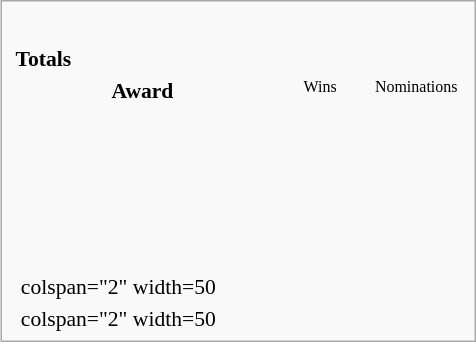<table class="infobox" style="width: 22em; text-align: left; font-size: 90%; vertical-align: middle;">
<tr>
<td colspan="3" style="text-align:center;"></td>
</tr>
<tr>
<td colspan="3"><br><table class="collapsible collapsed" width=100%>
<tr>
<th colspan="3" style="background-color#d9e8ff" text-align:center;">Totals</th>
</tr>
<tr style="background-color#d9e8ff; text-align:center;">
<th style="vertical-align: middle;">Award</th>
<td style="background#cceecc; font-size:8pt;" width="60px">Wins</td>
<td style="background#eecccc; font-size:8pt;" width="60px">Nominations</td>
</tr>
<tr>
<td align=center><br></td>
<td></td>
<td></td>
</tr>
<tr>
<td align=center><br></td>
<td></td>
<td></td>
</tr>
<tr>
<td align=center><br></td>
<td></td>
<td></td>
</tr>
<tr>
<td align=center><br></td>
<td></td>
<td></td>
</tr>
<tr>
<td align=center><br></td>
<td></td>
<td></td>
</tr>
<tr>
</tr>
</table>
</td>
</tr>
<tr style="background-color#d9e8ff">
<td></td>
<td>colspan="2" width=50 </td>
</tr>
<tr>
<td></td>
<td>colspan="2" width=50 </td>
</tr>
</table>
